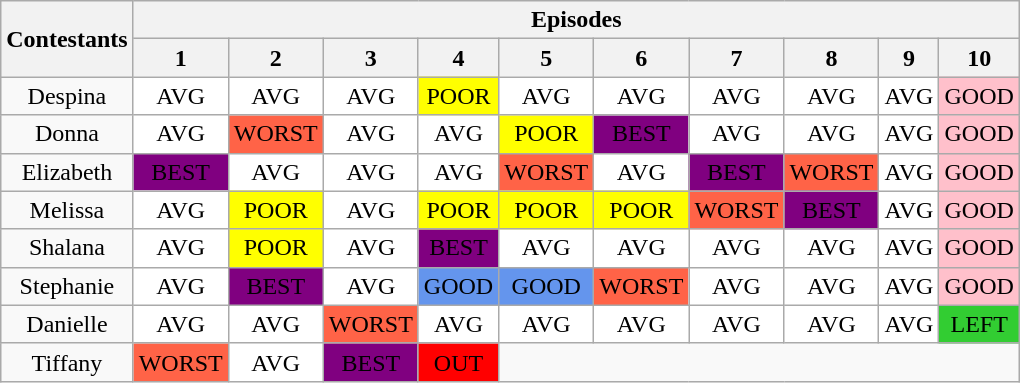<table class="wikitable" style="text-align:center">
<tr>
<th rowspan=2>Contestants</th>
<th colspan=10>Episodes</th>
</tr>
<tr>
<th>1</th>
<th>2</th>
<th>3</th>
<th>4</th>
<th>5</th>
<th>6</th>
<th>7</th>
<th>8</th>
<th>9</th>
<th>10</th>
</tr>
<tr>
<td>Despina</td>
<td bgcolor="white">AVG</td>
<td bgcolor="white">AVG</td>
<td bgcolor="white">AVG</td>
<td bgcolor="yellow">POOR</td>
<td bgcolor="white">AVG</td>
<td bgcolor="white">AVG</td>
<td bgcolor="white">AVG</td>
<td bgcolor="white">AVG</td>
<td bgcolor="white">AVG</td>
<td bgcolor="pink">GOOD</td>
</tr>
<tr>
<td>Donna</td>
<td bgcolor="white">AVG</td>
<td bgcolor="tomato">WORST</td>
<td bgcolor="white">AVG</td>
<td bgcolor="white">AVG</td>
<td bgcolor="yellow">POOR</td>
<td bgcolor="purple"><span>BEST</span></td>
<td bgcolor="white">AVG</td>
<td bgcolor="white">AVG</td>
<td bgcolor="white">AVG</td>
<td bgcolor="pink">GOOD</td>
</tr>
<tr>
<td>Elizabeth</td>
<td bgcolor="purple"><span>BEST</span></td>
<td bgcolor="white">AVG</td>
<td bgcolor="white">AVG</td>
<td bgcolor="white">AVG</td>
<td bgcolor="tomato">WORST</td>
<td bgcolor="white">AVG</td>
<td bgcolor="purple"><span>BEST</span></td>
<td bgcolor="tomato">WORST</td>
<td bgcolor="white">AVG</td>
<td bgcolor="pink">GOOD</td>
</tr>
<tr>
<td>Melissa</td>
<td bgcolor="white">AVG</td>
<td bgcolor="yellow">POOR</td>
<td bgcolor="white">AVG</td>
<td bgcolor="yellow">POOR</td>
<td bgcolor="yellow">POOR</td>
<td bgcolor="yellow">POOR</td>
<td bgcolor="tomato">WORST</td>
<td bgcolor="purple"><span>BEST</span></td>
<td bgcolor="white">AVG</td>
<td bgcolor="pink">GOOD</td>
</tr>
<tr>
<td>Shalana</td>
<td bgcolor="white">AVG</td>
<td bgcolor="yellow">POOR</td>
<td bgcolor="white">AVG</td>
<td bgcolor="purple"><span>BEST</span></td>
<td bgcolor="white">AVG</td>
<td bgcolor="white">AVG</td>
<td bgcolor="white">AVG</td>
<td bgcolor="white">AVG</td>
<td bgcolor="white">AVG</td>
<td bgcolor="pink">GOOD</td>
</tr>
<tr>
<td>Stephanie</td>
<td bgcolor="white">AVG</td>
<td bgcolor="purple"><span>BEST</span></td>
<td bgcolor="white">AVG</td>
<td bgcolor="cornflowerblue">GOOD</td>
<td bgcolor="cornflowerblue">GOOD</td>
<td bgcolor="tomato">WORST</td>
<td bgcolor="white">AVG</td>
<td bgcolor="white">AVG</td>
<td bgcolor="white">AVG</td>
<td bgcolor="pink">GOOD</td>
</tr>
<tr>
<td>Danielle</td>
<td bgcolor="white">AVG</td>
<td bgcolor="white">AVG</td>
<td bgcolor="tomato">WORST</td>
<td bgcolor="white">AVG</td>
<td bgcolor="white">AVG</td>
<td bgcolor="white">AVG</td>
<td bgcolor="white">AVG</td>
<td bgcolor="white">AVG</td>
<td bgcolor="white">AVG</td>
<td bgcolor="limegreen">LEFT</td>
</tr>
<tr>
<td>Tiffany</td>
<td bgcolor="tomato">WORST</td>
<td bgcolor="white">AVG</td>
<td bgcolor="purple"><span>BEST</span></td>
<td bgcolor="red">OUT</td>
</tr>
</table>
